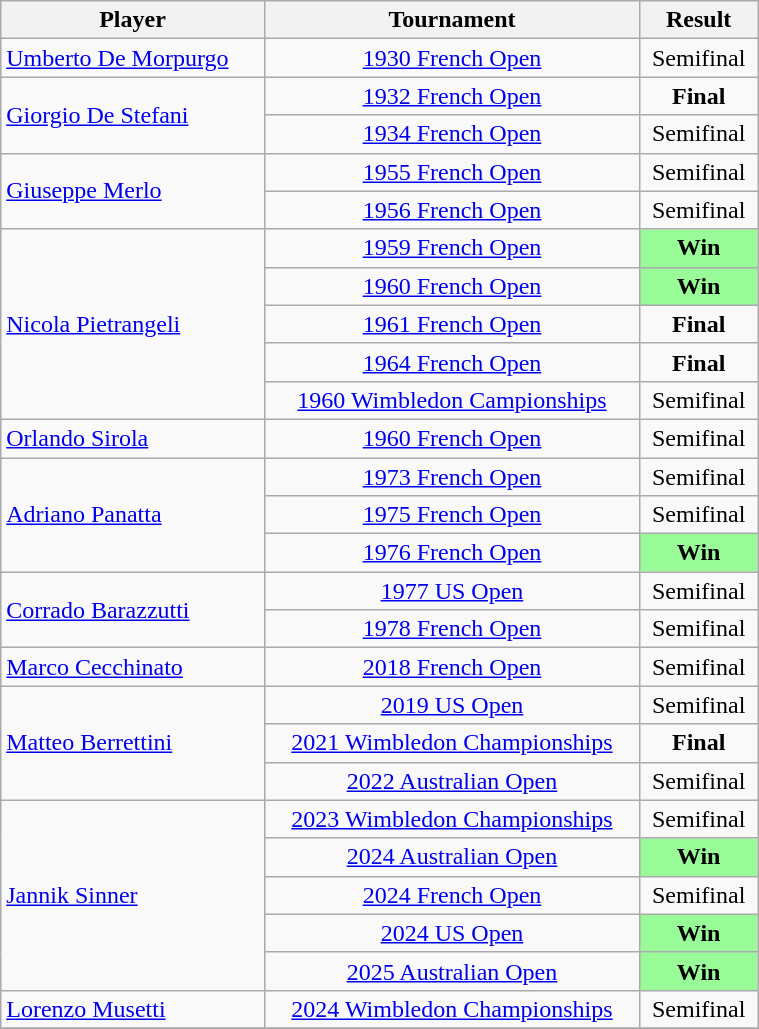<table class="wikitable" width=40% style="font-size:100%; text-align:center;">
<tr>
<th>Player</th>
<th>Tournament</th>
<th>Result</th>
</tr>
<tr>
<td align=left><a href='#'>Umberto De Morpurgo</a></td>
<td><a href='#'>1930 French Open</a></td>
<td>Semifinal</td>
</tr>
<tr>
<td align=left rowspan=2><a href='#'>Giorgio De Stefani</a></td>
<td><a href='#'>1932 French Open</a></td>
<td><strong>Final</strong></td>
</tr>
<tr>
<td><a href='#'>1934 French Open</a></td>
<td>Semifinal</td>
</tr>
<tr>
<td align=left rowspan=2><a href='#'>Giuseppe Merlo</a></td>
<td><a href='#'>1955 French Open</a></td>
<td>Semifinal</td>
</tr>
<tr>
<td><a href='#'>1956 French Open</a></td>
<td>Semifinal</td>
</tr>
<tr>
<td align=left rowspan=5><a href='#'>Nicola Pietrangeli</a></td>
<td><a href='#'>1959 French Open</a></td>
<td bgcolor=palegreen><strong>Win</strong></td>
</tr>
<tr>
<td><a href='#'>1960 French Open</a></td>
<td bgcolor=palegreen><strong>Win</strong></td>
</tr>
<tr>
<td><a href='#'>1961 French Open</a></td>
<td><strong>Final</strong></td>
</tr>
<tr>
<td><a href='#'>1964 French Open</a></td>
<td><strong>Final</strong></td>
</tr>
<tr>
<td><a href='#'>1960 Wimbledon Campionships</a></td>
<td>Semifinal</td>
</tr>
<tr>
<td align=left><a href='#'>Orlando Sirola</a></td>
<td><a href='#'>1960 French Open</a></td>
<td>Semifinal</td>
</tr>
<tr>
<td align=left rowspan=3><a href='#'>Adriano Panatta</a></td>
<td><a href='#'>1973 French Open</a></td>
<td>Semifinal</td>
</tr>
<tr>
<td><a href='#'>1975 French Open</a></td>
<td>Semifinal</td>
</tr>
<tr>
<td><a href='#'>1976 French Open</a></td>
<td bgcolor=palegreen><strong>Win</strong></td>
</tr>
<tr>
<td align=left rowspan=2><a href='#'>Corrado Barazzutti</a></td>
<td><a href='#'>1977 US Open</a></td>
<td>Semifinal</td>
</tr>
<tr>
<td><a href='#'>1978 French Open</a></td>
<td>Semifinal</td>
</tr>
<tr>
<td align=left><a href='#'>Marco Cecchinato</a></td>
<td><a href='#'>2018 French Open</a></td>
<td>Semifinal</td>
</tr>
<tr>
<td align=left rowspan=3><a href='#'>Matteo Berrettini</a></td>
<td><a href='#'>2019 US Open</a></td>
<td>Semifinal</td>
</tr>
<tr>
<td><a href='#'>2021 Wimbledon Championships</a></td>
<td><strong>Final</strong></td>
</tr>
<tr>
<td><a href='#'>2022 Australian Open</a></td>
<td>Semifinal</td>
</tr>
<tr>
<td align=left rowspan=5><a href='#'>Jannik Sinner</a></td>
<td><a href='#'>2023 Wimbledon Championships</a></td>
<td>Semifinal</td>
</tr>
<tr>
<td><a href='#'>2024 Australian Open</a></td>
<td bgcolor=palegreen><strong>Win</strong></td>
</tr>
<tr>
<td><a href='#'>2024 French Open</a></td>
<td>Semifinal</td>
</tr>
<tr>
<td><a href='#'>2024 US Open</a></td>
<td bgcolor=palegreen><strong>Win</strong></td>
</tr>
<tr>
<td><a href='#'>2025 Australian Open</a></td>
<td bgcolor=palegreen><strong>Win</strong></td>
</tr>
<tr>
<td align=left><a href='#'>Lorenzo Musetti</a></td>
<td><a href='#'>2024 Wimbledon Championships</a></td>
<td>Semifinal</td>
</tr>
<tr>
</tr>
</table>
